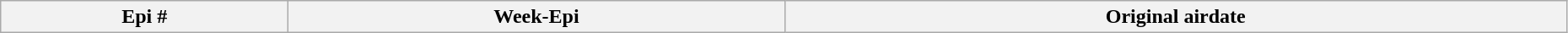<table class="wikitable plainrowheaders" style="width:98%;">
<tr>
<th>Epi #</th>
<th>Week-Epi</th>
<th>Original airdate<br>



</th>
</tr>
</table>
